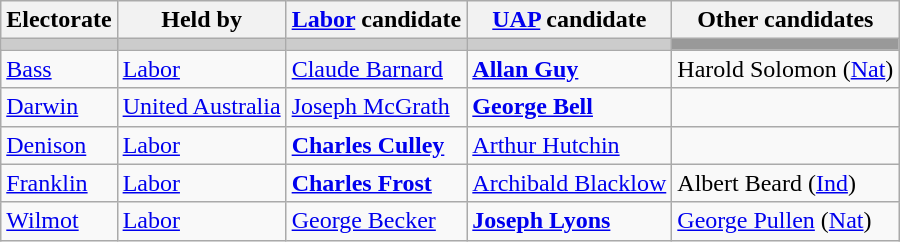<table class="wikitable">
<tr>
<th>Electorate</th>
<th>Held by</th>
<th><a href='#'>Labor</a> candidate</th>
<th><a href='#'>UAP</a> candidate</th>
<th>Other candidates</th>
</tr>
<tr bgcolor="#cccccc">
<td></td>
<td></td>
<td></td>
<td></td>
<td bgcolor="#999999"></td>
</tr>
<tr>
<td><a href='#'>Bass</a></td>
<td><a href='#'>Labor</a></td>
<td><a href='#'>Claude Barnard</a></td>
<td><strong><a href='#'>Allan Guy</a></strong></td>
<td>Harold Solomon (<a href='#'>Nat</a>)</td>
</tr>
<tr>
<td><a href='#'>Darwin</a></td>
<td><a href='#'>United Australia</a></td>
<td><a href='#'>Joseph McGrath</a></td>
<td><strong><a href='#'>George Bell</a></strong></td>
<td></td>
</tr>
<tr>
<td><a href='#'>Denison</a></td>
<td><a href='#'>Labor</a></td>
<td><strong><a href='#'>Charles Culley</a></strong></td>
<td><a href='#'>Arthur Hutchin</a></td>
<td></td>
</tr>
<tr>
<td><a href='#'>Franklin</a></td>
<td><a href='#'>Labor</a></td>
<td><strong><a href='#'>Charles Frost</a></strong></td>
<td><a href='#'>Archibald Blacklow</a></td>
<td>Albert Beard (<a href='#'>Ind</a>)</td>
</tr>
<tr>
<td><a href='#'>Wilmot</a></td>
<td><a href='#'>Labor</a></td>
<td><a href='#'>George Becker</a></td>
<td><strong><a href='#'>Joseph Lyons</a></strong></td>
<td><a href='#'>George Pullen</a> (<a href='#'>Nat</a>)</td>
</tr>
</table>
